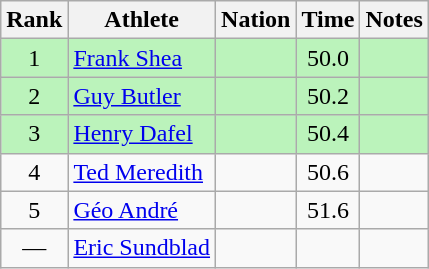<table class="wikitable sortable" style="text-align:center">
<tr>
<th>Rank</th>
<th>Athlete</th>
<th>Nation</th>
<th>Time</th>
<th>Notes</th>
</tr>
<tr bgcolor=bbf3bb>
<td>1</td>
<td align=left><a href='#'>Frank Shea</a></td>
<td align=left></td>
<td>50.0</td>
<td></td>
</tr>
<tr bgcolor=bbf3bb>
<td>2</td>
<td align=left><a href='#'>Guy Butler</a></td>
<td align=left></td>
<td>50.2</td>
<td></td>
</tr>
<tr bgcolor=bbf3bb>
<td>3</td>
<td align=left><a href='#'>Henry Dafel</a></td>
<td align=left></td>
<td>50.4</td>
<td></td>
</tr>
<tr>
<td>4</td>
<td align=left><a href='#'>Ted Meredith</a></td>
<td align=left></td>
<td>50.6</td>
<td></td>
</tr>
<tr>
<td>5</td>
<td align=left><a href='#'>Géo André</a></td>
<td align=left></td>
<td>51.6</td>
<td></td>
</tr>
<tr>
<td>—</td>
<td align="left"><a href='#'>Eric Sundblad</a></td>
<td align=left></td>
<td></td>
<td></td>
</tr>
</table>
